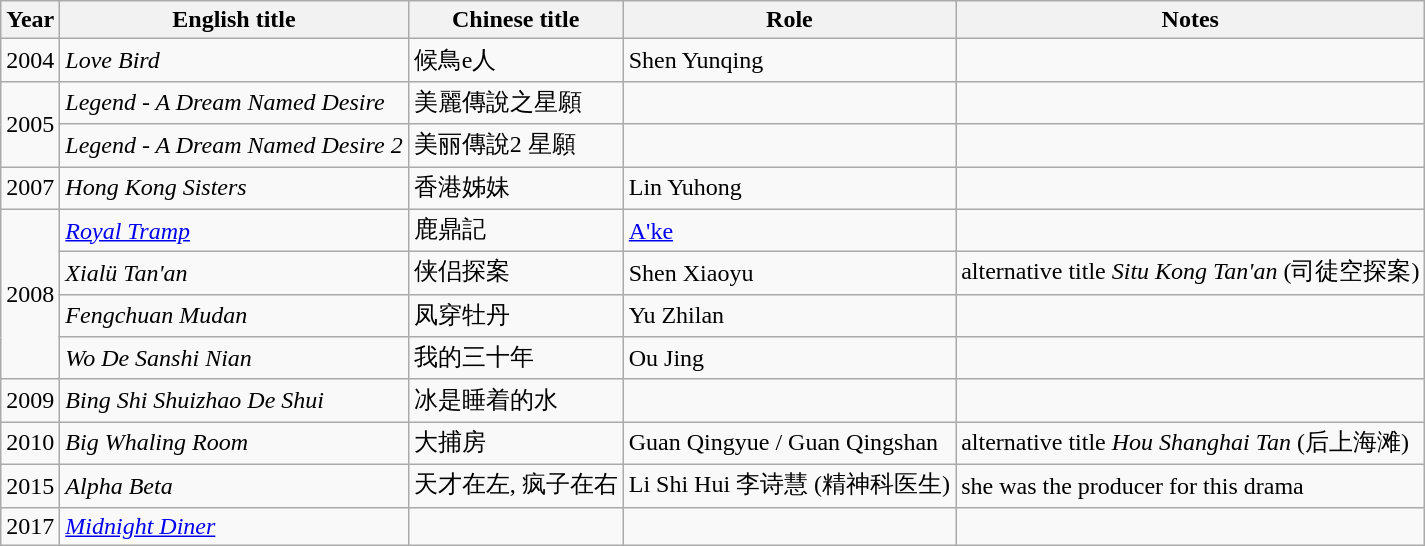<table class="wikitable plainrowheaders sortable">
<tr>
<th scope="col">Year</th>
<th scope="col">English title</th>
<th scope="col">Chinese title</th>
<th scope="col">Role</th>
<th scope="col">Notes</th>
</tr>
<tr>
<td>2004</td>
<td><em>Love Bird</em></td>
<td>候鳥e人</td>
<td>Shen Yunqing</td>
<td></td>
</tr>
<tr>
<td rowspan="2">2005</td>
<td><em>Legend - A Dream Named Desire</em></td>
<td>美麗傳說之星願</td>
<td></td>
<td></td>
</tr>
<tr>
<td><em>Legend - A Dream Named Desire 2</em></td>
<td>美丽傳說2 星願</td>
<td></td>
<td></td>
</tr>
<tr>
<td>2007</td>
<td><em>Hong Kong Sisters</em></td>
<td>香港姊妹</td>
<td>Lin Yuhong</td>
<td></td>
</tr>
<tr>
<td rowspan="4">2008</td>
<td><em><a href='#'>Royal Tramp</a></em></td>
<td>鹿鼎記</td>
<td><a href='#'>A'ke</a></td>
<td></td>
</tr>
<tr>
<td><em>Xialü Tan'an</em></td>
<td>侠侣探案</td>
<td>Shen Xiaoyu</td>
<td>alternative title <em>Situ Kong Tan'an</em> (司徒空探案)</td>
</tr>
<tr>
<td><em>Fengchuan Mudan</em></td>
<td>凤穿牡丹</td>
<td>Yu Zhilan</td>
<td></td>
</tr>
<tr>
<td><em>Wo De Sanshi Nian</em></td>
<td>我的三十年</td>
<td>Ou Jing</td>
<td></td>
</tr>
<tr>
<td>2009</td>
<td><em>Bing Shi Shuizhao De Shui</em></td>
<td>冰是睡着的水</td>
<td></td>
<td></td>
</tr>
<tr>
<td>2010</td>
<td><em>Big Whaling Room</em></td>
<td>大捕房</td>
<td>Guan Qingyue / Guan Qingshan</td>
<td>alternative title <em>Hou Shanghai Tan</em> (后上海滩)</td>
</tr>
<tr>
<td>2015</td>
<td><em>Alpha Beta</em></td>
<td>天才在左, 疯子在右</td>
<td>Li Shi Hui 李诗慧 (精神科医生)</td>
<td>she was the producer for this drama</td>
</tr>
<tr>
<td>2017</td>
<td><em><a href='#'>Midnight Diner</a></em></td>
<td></td>
<td></td>
<td></td>
</tr>
</table>
